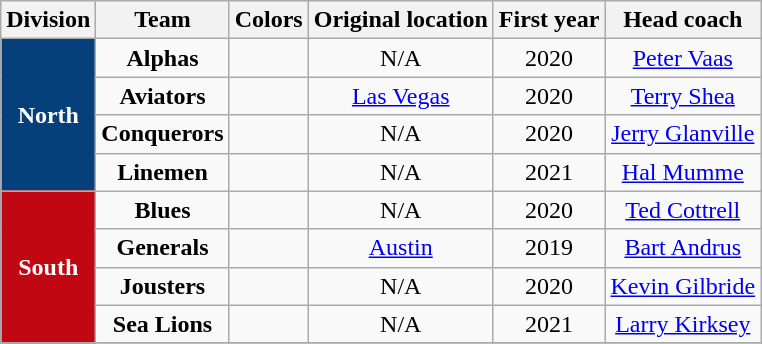<table class="wikitable sortable" style="text-align:center;">
<tr>
<th>Division</th>
<th>Team</th>
<th>Colors</th>
<th>Original location</th>
<th>First year</th>
<th>Head coach</th>
</tr>
<tr>
<th rowspan="4" style="background-color: #06407C ; text-align:center; color:#ffffff">North</th>
<td><strong>Alphas</strong></td>
<td> </td>
<td>N/A</td>
<td style="text-align:center;">2020</td>
<td><a href='#'>Peter Vaas</a></td>
</tr>
<tr>
<td><strong>Aviators</strong></td>
<td> </td>
<td><a href='#'>Las Vegas</a></td>
<td style="text-align:center;">2020</td>
<td><a href='#'>Terry Shea</a></td>
</tr>
<tr>
<td><strong>Conquerors</strong></td>
<td> </td>
<td>N/A</td>
<td style="text-align:center;">2020</td>
<td><a href='#'>Jerry Glanville</a></td>
</tr>
<tr>
<td><strong>Linemen</strong></td>
<td>  </td>
<td>N/A</td>
<td style="text-align:center;">2021</td>
<td><a href='#'>Hal Mumme</a></td>
</tr>
<tr>
<th rowspan="4" style="background-color: #C00712 ; text-align:center; color:#ffffff">South</th>
<td><strong>Blues</strong></td>
<td> </td>
<td>N/A</td>
<td style="text-align:center;">2020</td>
<td><a href='#'>Ted Cottrell</a></td>
</tr>
<tr>
<td><strong>Generals</strong></td>
<td>  </td>
<td><a href='#'>Austin</a></td>
<td style="text-align:center;">2019</td>
<td><a href='#'>Bart Andrus</a></td>
</tr>
<tr>
<td><strong>Jousters</strong></td>
<td> </td>
<td>N/A</td>
<td style="text-align:center;">2020</td>
<td><a href='#'>Kevin Gilbride</a></td>
</tr>
<tr>
<td><strong>Sea Lions</strong></td>
<td> </td>
<td>N/A</td>
<td style="text-align:center;">2021</td>
<td><a href='#'>Larry Kirksey</a></td>
</tr>
<tr>
</tr>
</table>
